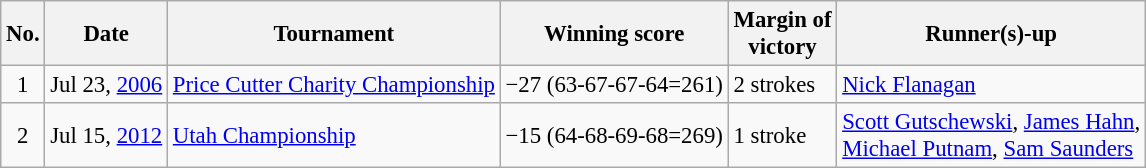<table class="wikitable" style="font-size:95%;">
<tr>
<th>No.</th>
<th>Date</th>
<th>Tournament</th>
<th>Winning score</th>
<th>Margin of<br>victory</th>
<th>Runner(s)-up</th>
</tr>
<tr>
<td align=center>1</td>
<td align=right>Jul 23, <a href='#'>2006</a></td>
<td><a href='#'>Price Cutter Charity Championship</a></td>
<td>−27 (63-67-67-64=261)</td>
<td>2 strokes</td>
<td> <a href='#'>Nick Flanagan</a></td>
</tr>
<tr>
<td align=center>2</td>
<td align=right>Jul 15, <a href='#'>2012</a></td>
<td><a href='#'>Utah Championship</a></td>
<td>−15 (64-68-69-68=269)</td>
<td>1 stroke</td>
<td> <a href='#'>Scott Gutschewski</a>,  <a href='#'>James Hahn</a>,<br> <a href='#'>Michael Putnam</a>,  <a href='#'>Sam Saunders</a></td>
</tr>
</table>
